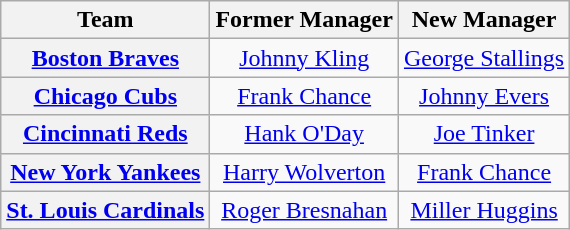<table class="wikitable plainrowheaders" style="text-align:center;">
<tr>
<th>Team</th>
<th>Former Manager</th>
<th>New Manager</th>
</tr>
<tr>
<th scope="row" style="text-align:center;"><a href='#'>Boston Braves</a></th>
<td><a href='#'>Johnny Kling</a></td>
<td><a href='#'>George Stallings</a></td>
</tr>
<tr>
<th scope="row" style="text-align:center;"><a href='#'>Chicago Cubs</a></th>
<td><a href='#'>Frank Chance</a></td>
<td><a href='#'>Johnny Evers</a></td>
</tr>
<tr>
<th scope="row" style="text-align:center;"><a href='#'>Cincinnati Reds</a></th>
<td><a href='#'>Hank O'Day</a></td>
<td><a href='#'>Joe Tinker</a></td>
</tr>
<tr>
<th scope="row" style="text-align:center;"><a href='#'>New York Yankees</a></th>
<td><a href='#'>Harry Wolverton</a></td>
<td><a href='#'>Frank Chance</a></td>
</tr>
<tr>
<th scope="row" style="text-align:center;"><a href='#'>St. Louis Cardinals</a></th>
<td><a href='#'>Roger Bresnahan</a></td>
<td><a href='#'>Miller Huggins</a></td>
</tr>
</table>
